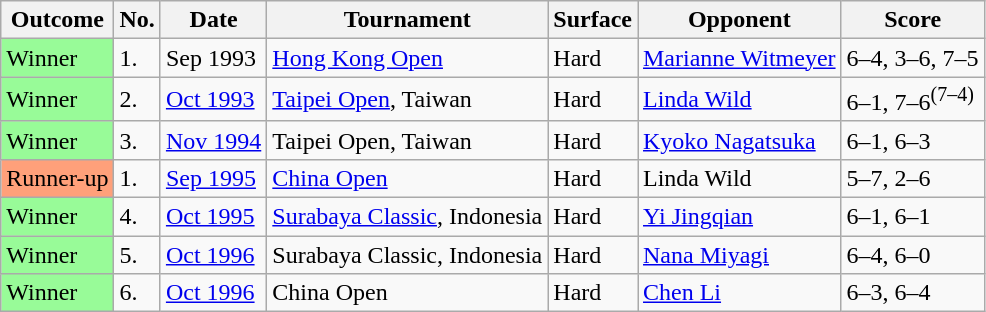<table class="wikitable">
<tr>
<th>Outcome</th>
<th>No.</th>
<th>Date</th>
<th>Tournament</th>
<th>Surface</th>
<th>Opponent</th>
<th>Score</th>
</tr>
<tr>
<td style="background:#98FB98;">Winner</td>
<td>1.</td>
<td>Sep 1993</td>
<td><a href='#'>Hong Kong Open</a></td>
<td>Hard</td>
<td> <a href='#'>Marianne Witmeyer</a></td>
<td>6–4, 3–6, 7–5</td>
</tr>
<tr>
<td style="background:#98FB98;">Winner</td>
<td>2.</td>
<td><a href='#'>Oct 1993</a></td>
<td><a href='#'>Taipei Open</a>, Taiwan</td>
<td>Hard</td>
<td> <a href='#'>Linda Wild</a></td>
<td>6–1, 7–6<sup>(7–4)</sup></td>
</tr>
<tr>
<td style="background:#98FB98;">Winner</td>
<td>3.</td>
<td><a href='#'>Nov 1994</a></td>
<td>Taipei Open, Taiwan</td>
<td>Hard</td>
<td> <a href='#'>Kyoko Nagatsuka</a></td>
<td>6–1, 6–3</td>
</tr>
<tr>
<td style="background:#FFA07A;">Runner-up</td>
<td>1.</td>
<td><a href='#'>Sep 1995</a></td>
<td><a href='#'>China Open</a></td>
<td>Hard</td>
<td> Linda Wild</td>
<td>5–7, 2–6</td>
</tr>
<tr>
<td style="background:#98FB98;">Winner</td>
<td>4.</td>
<td><a href='#'>Oct 1995</a></td>
<td><a href='#'>Surabaya Classic</a>, Indonesia</td>
<td>Hard</td>
<td> <a href='#'>Yi Jingqian</a></td>
<td>6–1, 6–1</td>
</tr>
<tr>
<td style="background:#98FB98;">Winner</td>
<td>5.</td>
<td><a href='#'>Oct 1996</a></td>
<td>Surabaya Classic, Indonesia</td>
<td>Hard</td>
<td> <a href='#'>Nana Miyagi</a></td>
<td>6–4, 6–0</td>
</tr>
<tr>
<td style="background:#98FB98;">Winner</td>
<td>6.</td>
<td><a href='#'>Oct 1996</a></td>
<td>China Open</td>
<td>Hard</td>
<td> <a href='#'>Chen Li</a></td>
<td>6–3, 6–4</td>
</tr>
</table>
